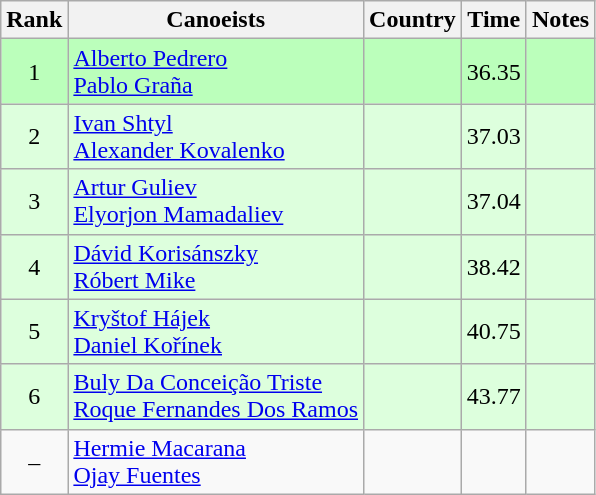<table class="wikitable" style="text-align:center">
<tr>
<th>Rank</th>
<th>Canoeists</th>
<th>Country</th>
<th>Time</th>
<th>Notes</th>
</tr>
<tr bgcolor=bbffbb>
<td>1</td>
<td align="left"><a href='#'>Alberto Pedrero</a><br><a href='#'>Pablo Graña</a></td>
<td align="left"></td>
<td>36.35</td>
<td></td>
</tr>
<tr bgcolor=ddffdd>
<td>2</td>
<td align="left"><a href='#'>Ivan Shtyl</a><br><a href='#'>Alexander Kovalenko</a></td>
<td align="left"></td>
<td>37.03</td>
<td></td>
</tr>
<tr bgcolor=ddffdd>
<td>3</td>
<td align="left"><a href='#'>Artur Guliev</a><br><a href='#'>Elyorjon Mamadaliev</a></td>
<td align="left"></td>
<td>37.04</td>
<td></td>
</tr>
<tr bgcolor=ddffdd>
<td>4</td>
<td align="left"><a href='#'>Dávid Korisánszky</a><br><a href='#'>Róbert Mike</a></td>
<td align="left"></td>
<td>38.42</td>
<td></td>
</tr>
<tr bgcolor=ddffdd>
<td>5</td>
<td align="left"><a href='#'>Kryštof Hájek</a><br><a href='#'>Daniel Kořínek</a></td>
<td align="left"></td>
<td>40.75</td>
<td></td>
</tr>
<tr bgcolor=ddffdd>
<td>6</td>
<td align="left"><a href='#'>Buly Da Conceição Triste</a><br><a href='#'>Roque Fernandes Dos Ramos</a></td>
<td align="left"></td>
<td>43.77</td>
<td></td>
</tr>
<tr>
<td>–</td>
<td align="left"><a href='#'>Hermie Macarana</a><br><a href='#'>Ojay Fuentes</a></td>
<td align="left"></td>
<td></td>
<td></td>
</tr>
</table>
